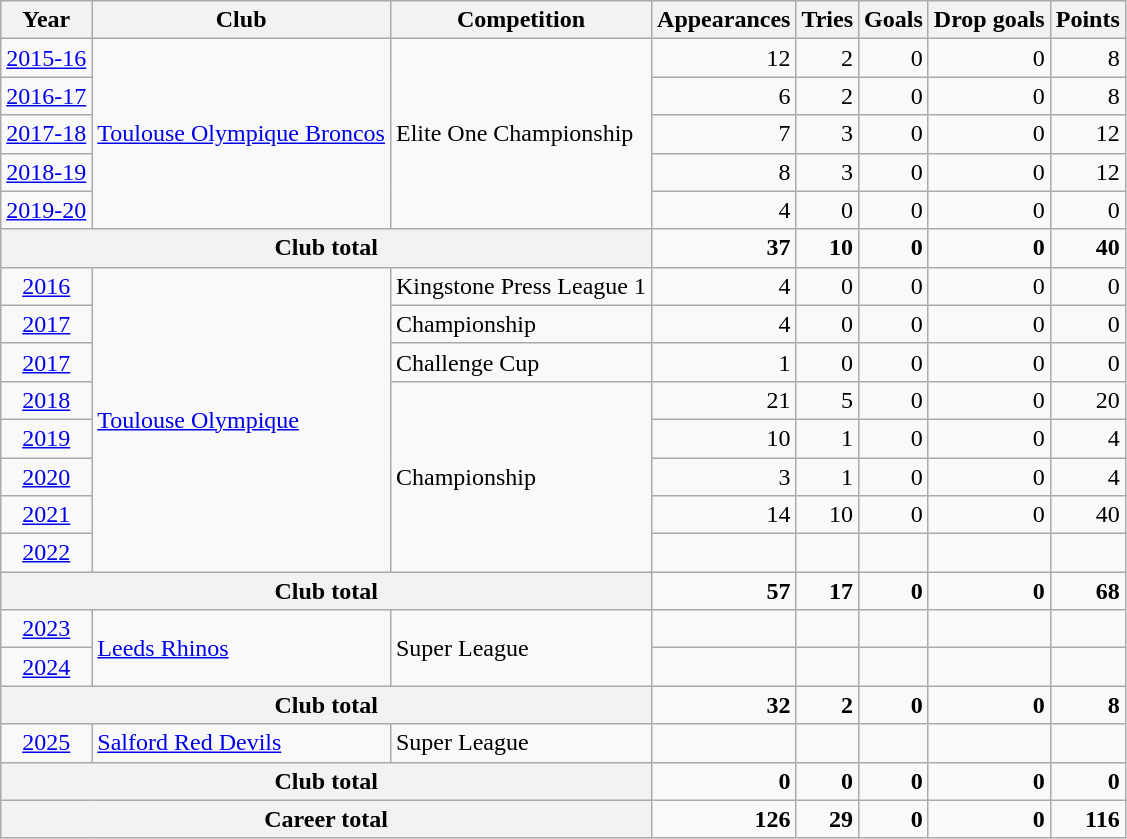<table class=wikitable style="text-align: center;">
<tr>
<th>Year</th>
<th>Club</th>
<th>Competition</th>
<th>Appearances</th>
<th>Tries</th>
<th>Goals</th>
<th>Drop goals</th>
<th>Points</th>
</tr>
<tr>
<td align=center><a href='#'>2015-16</a></td>
<td rowspan=5 align=left> <a href='#'>Toulouse Olympique Broncos</a></td>
<td rowspan=5 align=left>Elite One Championship</td>
<td align=right>12</td>
<td align=right>2</td>
<td align=right>0</td>
<td align=right>0</td>
<td align=right>8</td>
</tr>
<tr>
<td align=center><a href='#'>2016-17</a></td>
<td align=right>6</td>
<td align=right>2</td>
<td align=right>0</td>
<td align=right>0</td>
<td align=right>8</td>
</tr>
<tr>
<td align=center><a href='#'>2017-18</a></td>
<td align=right>7</td>
<td align=right>3</td>
<td align=right>0</td>
<td align=right>0</td>
<td align=right>12</td>
</tr>
<tr>
<td align=center><a href='#'>2018-19</a></td>
<td align=right>8</td>
<td align=right>3</td>
<td align=right>0</td>
<td align=right>0</td>
<td align=right>12</td>
</tr>
<tr>
<td align=center><a href='#'>2019-20</a></td>
<td align=right>4</td>
<td align=right>0</td>
<td align=right>0</td>
<td align=right>0</td>
<td align=right>0</td>
</tr>
<tr>
<th colspan=3 align=right><strong>Club total</strong></th>
<td align=right><strong>37</strong></td>
<td align=right><strong>10</strong></td>
<td align=right><strong>0</strong></td>
<td align=right><strong>0</strong></td>
<td align=right><strong>40</strong></td>
</tr>
<tr>
<td align=center><a href='#'>2016</a></td>
<td rowspan=8 align=left> <a href='#'>Toulouse Olympique</a></td>
<td align=left>Kingstone Press League 1</td>
<td align=right>4</td>
<td align=right>0</td>
<td align=right>0</td>
<td align=right>0</td>
<td align=right>0</td>
</tr>
<tr>
<td align=center><a href='#'>2017</a></td>
<td align=left>Championship</td>
<td align=right>4</td>
<td align=right>0</td>
<td align=right>0</td>
<td align=right>0</td>
<td align=right>0</td>
</tr>
<tr>
<td align=center><a href='#'>2017</a></td>
<td align=left>Challenge Cup</td>
<td align=right>1</td>
<td align=right>0</td>
<td align=right>0</td>
<td align=right>0</td>
<td align=right>0</td>
</tr>
<tr>
<td align=center><a href='#'>2018</a></td>
<td rowspan=5 align=left>Championship</td>
<td align=right>21</td>
<td align=right>5</td>
<td align=right>0</td>
<td align=right>0</td>
<td align=right>20</td>
</tr>
<tr>
<td align=center><a href='#'>2019</a></td>
<td align=right>10</td>
<td align=right>1</td>
<td align=right>0</td>
<td align=right>0</td>
<td align=right>4</td>
</tr>
<tr>
<td align=center><a href='#'>2020</a></td>
<td align=right>3</td>
<td align=right>1</td>
<td align=right>0</td>
<td align=right>0</td>
<td align=right>4</td>
</tr>
<tr>
<td align=center><a href='#'>2021</a></td>
<td align=right>14</td>
<td align=right>10</td>
<td align=right>0</td>
<td align=right>0</td>
<td align=right>40</td>
</tr>
<tr>
<td align=center><a href='#'>2022</a></td>
<td align=right></td>
<td align=right></td>
<td align=right></td>
<td align=right></td>
<td align=right></td>
</tr>
<tr>
<th colspan=3 align=right><strong>Club total</strong></th>
<td align=right><strong>57</strong></td>
<td align=right><strong>17</strong></td>
<td align=right><strong>0</strong></td>
<td align=right><strong>0</strong></td>
<td align=right><strong>68</strong></td>
</tr>
<tr>
<td align=center><a href='#'>2023</a></td>
<td rowspan=2 align=left> <a href='#'>Leeds Rhinos</a></td>
<td rowspan=2 align=left>Super League</td>
<td align=right></td>
<td align=right></td>
<td align=right></td>
<td align=right></td>
<td align=right></td>
</tr>
<tr>
<td align=center><a href='#'>2024</a></td>
<td align=right></td>
<td align=right></td>
<td align=right></td>
<td align=right></td>
<td align=right></td>
</tr>
<tr>
<th colspan=3 align=right><strong>Club total</strong></th>
<td align=right><strong>32</strong></td>
<td align=right><strong>2</strong></td>
<td align=right><strong>0</strong></td>
<td align=right><strong>0</strong></td>
<td align=right><strong>8</strong></td>
</tr>
<tr>
<td align=center><a href='#'>2025</a></td>
<td align=left> <a href='#'>Salford Red Devils</a></td>
<td align=left>Super League</td>
<td align=right></td>
<td align=right></td>
<td align=right></td>
<td align=right></td>
<td align=right></td>
</tr>
<tr>
<th colspan=3 align=right><strong>Club total</strong></th>
<td align=right><strong>0</strong></td>
<td align=right><strong>0</strong></td>
<td align=right><strong>0</strong></td>
<td align=right><strong>0</strong></td>
<td align=right><strong>0</strong></td>
</tr>
<tr>
<th colspan=3><strong>Career total</strong></th>
<td align=right><strong>126</strong></td>
<td align=right><strong>29</strong></td>
<td align=right><strong>0</strong></td>
<td align=right><strong>0</strong></td>
<td align=right><strong>116</strong></td>
</tr>
</table>
